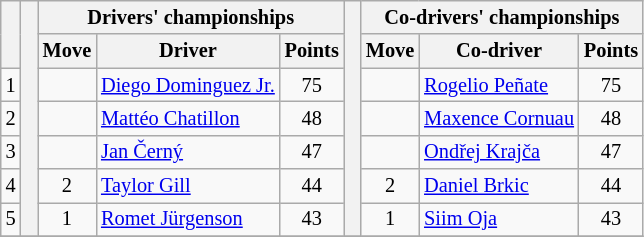<table class="wikitable" style="font-size:85%;">
<tr>
<th rowspan="2"></th>
<th rowspan="7" style="width:5px;"></th>
<th colspan="3">Drivers' championships</th>
<th rowspan="7" style="width:5px;"></th>
<th colspan="3" nowrap>Co-drivers' championships</th>
</tr>
<tr>
<th>Move</th>
<th>Driver</th>
<th>Points</th>
<th>Move</th>
<th>Co-driver</th>
<th>Points</th>
</tr>
<tr>
<td align="center">1</td>
<td align="center"></td>
<td><a href='#'>Diego Dominguez Jr.</a></td>
<td align="center">75</td>
<td align="center"></td>
<td><a href='#'>Rogelio Peñate</a></td>
<td align="center">75</td>
</tr>
<tr>
<td align="center">2</td>
<td align="center"></td>
<td><a href='#'>Mattéo Chatillon</a></td>
<td align="center">48</td>
<td align="center"></td>
<td><a href='#'>Maxence Cornuau</a></td>
<td align="center">48</td>
</tr>
<tr>
<td align="center">3</td>
<td align="center"></td>
<td><a href='#'>Jan Černý</a></td>
<td align="center">47</td>
<td align="center"></td>
<td><a href='#'>Ondřej Krajča</a></td>
<td align="center">47</td>
</tr>
<tr>
<td align="center">4</td>
<td align="center"> 2</td>
<td><a href='#'>Taylor Gill</a></td>
<td align="center">44</td>
<td align="center"> 2</td>
<td><a href='#'>Daniel Brkic</a></td>
<td align="center">44</td>
</tr>
<tr>
<td align="center">5</td>
<td align="center"> 1</td>
<td><a href='#'>Romet Jürgenson</a></td>
<td align="center">43</td>
<td align="center"> 1</td>
<td><a href='#'>Siim Oja</a></td>
<td align="center">43</td>
</tr>
<tr>
</tr>
</table>
